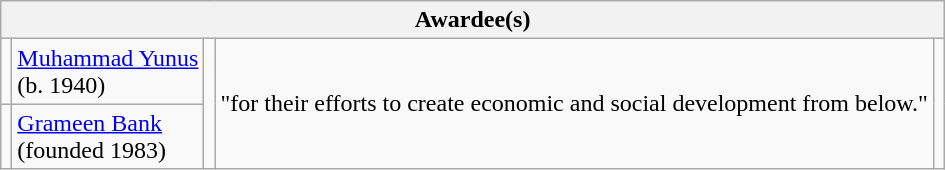<table class="wikitable">
<tr>
<th colspan="5">Awardee(s)</th>
</tr>
<tr>
<td></td>
<td><a href='#'>Muhammad Yunus</a><br>(b. 1940)</td>
<td rowspan="2"></td>
<td rowspan="2">"for their efforts to create economic and social development from below."</td>
<td rowspan="2"></td>
</tr>
<tr>
<td></td>
<td><a href='#'>Grameen Bank</a><br>(founded 1983)</td>
</tr>
</table>
